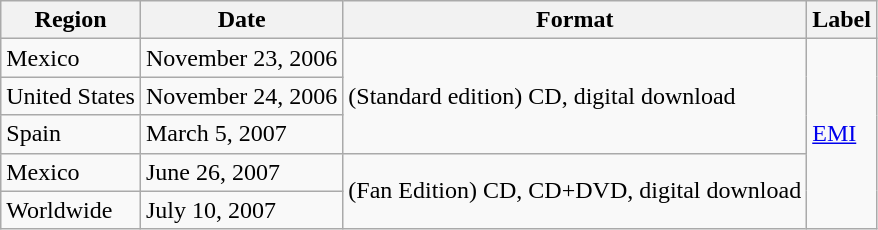<table class="wikitable">
<tr>
<th>Region</th>
<th>Date</th>
<th>Format</th>
<th>Label</th>
</tr>
<tr>
<td>Mexico</td>
<td style="text-align:left;">November 23, 2006</td>
<td rowspan="3">(Standard edition) CD, digital download</td>
<td rowspan="5"><a href='#'>EMI</a></td>
</tr>
<tr>
<td>United States</td>
<td style="text-align:left;">November 24, 2006</td>
</tr>
<tr>
<td>Spain</td>
<td style="text-align:left;">March 5, 2007</td>
</tr>
<tr>
<td>Mexico</td>
<td style="text-align:left;">June 26, 2007</td>
<td rowspan="2">(Fan Edition) CD, CD+DVD, digital download</td>
</tr>
<tr>
<td>Worldwide</td>
<td style="text-align:left;">July 10, 2007</td>
</tr>
</table>
